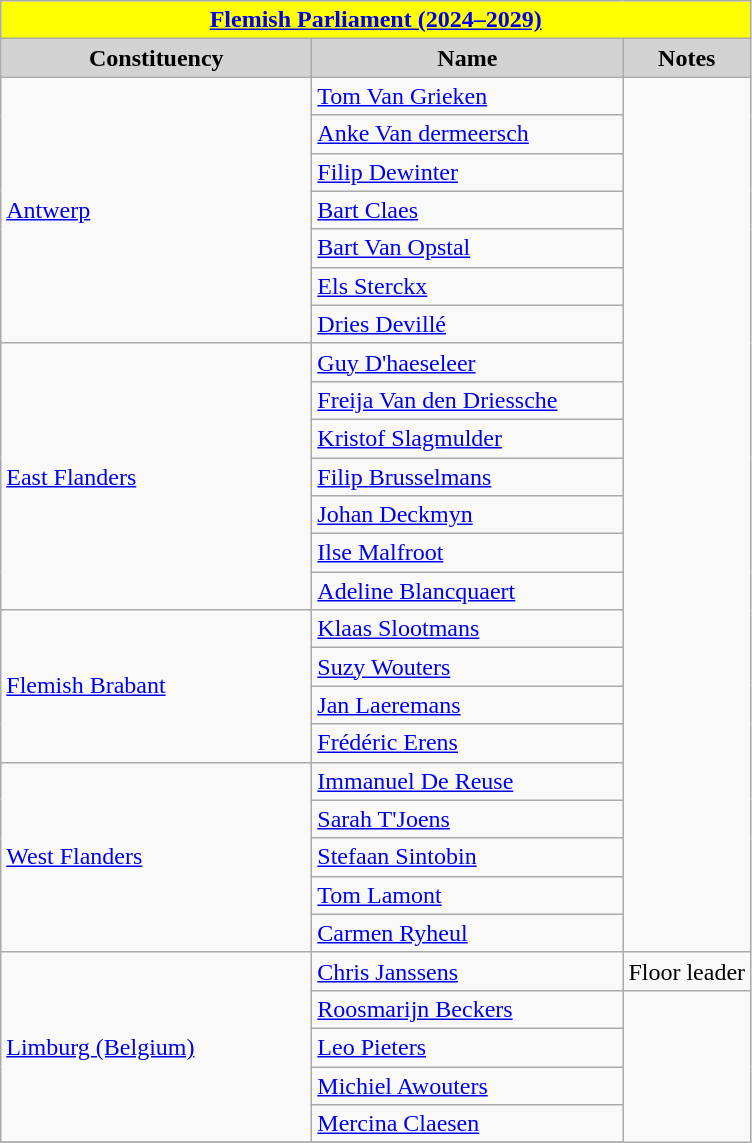<table class="wikitable">
<tr>
<th style="background:yellow;" colspan="3"><a href='#'><span>Flemish Parliament (2024–2029)</span></a></th>
</tr>
<tr>
<th scope="col" style="background:Lightgrey; width:200px;">Constituency</th>
<th scope="col" style="background:Lightgrey; width:200px;">Name</th>
<th style="background:LightGrey;">Notes</th>
</tr>
<tr>
<td rowspan="7"><a href='#'>Antwerp</a></td>
<td><a href='#'>Tom Van Grieken</a></td>
</tr>
<tr>
<td><a href='#'>Anke Van dermeersch</a></td>
</tr>
<tr>
<td><a href='#'>Filip Dewinter</a></td>
</tr>
<tr>
<td><a href='#'>Bart Claes</a></td>
</tr>
<tr>
<td><a href='#'>Bart Van Opstal</a></td>
</tr>
<tr>
<td><a href='#'>Els Sterckx</a></td>
</tr>
<tr>
<td><a href='#'>Dries Devillé</a></td>
</tr>
<tr>
<td rowspan="7"><a href='#'>East Flanders</a></td>
<td><a href='#'>Guy D'haeseleer</a></td>
</tr>
<tr>
<td><a href='#'>Freija Van den Driessche</a></td>
</tr>
<tr>
<td><a href='#'>Kristof Slagmulder</a></td>
</tr>
<tr>
<td><a href='#'>Filip Brusselmans</a></td>
</tr>
<tr>
<td><a href='#'>Johan Deckmyn</a></td>
</tr>
<tr>
<td><a href='#'>Ilse Malfroot</a></td>
</tr>
<tr>
<td><a href='#'>Adeline Blancquaert</a></td>
</tr>
<tr>
<td rowspan="4"><a href='#'>Flemish Brabant</a></td>
<td><a href='#'>Klaas Slootmans</a></td>
</tr>
<tr>
<td><a href='#'>Suzy Wouters</a></td>
</tr>
<tr>
<td><a href='#'>Jan Laeremans</a></td>
</tr>
<tr>
<td><a href='#'>Frédéric Erens</a></td>
</tr>
<tr>
<td rowspan="5"><a href='#'>West Flanders</a></td>
<td><a href='#'>Immanuel De Reuse</a></td>
</tr>
<tr>
<td><a href='#'>Sarah T'Joens</a></td>
</tr>
<tr>
<td><a href='#'>Stefaan Sintobin</a></td>
</tr>
<tr>
<td><a href='#'> Tom Lamont</a></td>
</tr>
<tr>
<td><a href='#'>Carmen Ryheul</a></td>
</tr>
<tr>
<td rowspan="5"><a href='#'>Limburg (Belgium)</a></td>
<td><a href='#'>Chris Janssens</a></td>
<td>Floor leader</td>
</tr>
<tr>
<td><a href='#'>Roosmarijn Beckers</a></td>
</tr>
<tr>
<td><a href='#'>Leo Pieters</a></td>
</tr>
<tr>
<td><a href='#'>Michiel Awouters</a></td>
</tr>
<tr>
<td><a href='#'>Mercina Claesen</a></td>
</tr>
<tr>
</tr>
</table>
